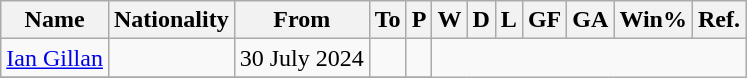<table class="wikitable plainrowheaders sortable" style="text-align:center">
<tr>
<th>Name</th>
<th>Nationality</th>
<th>From</th>
<th class="unsortable">To</th>
<th>P</th>
<th>W</th>
<th>D</th>
<th>L</th>
<th>GF</th>
<th>GA</th>
<th>Win%</th>
<th>Ref.</th>
</tr>
<tr>
<td scope=row style=text-align:left><a href='#'>Ian Gillan</a></td>
<td style="text-align:left"></td>
<td style="text-align:left">30 July 2024</td>
<td style="text-align:left"><br></td>
<td></td>
</tr>
<tr>
</tr>
</table>
